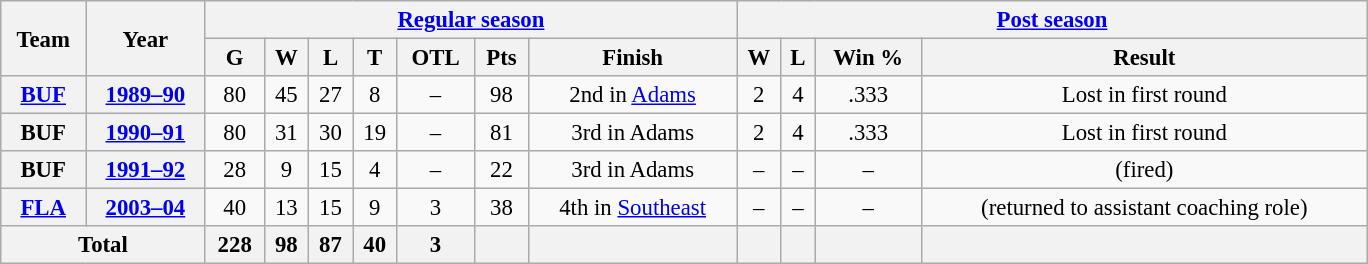<table class="wikitable" style="font-size: 95%; text-align:center; width:60em;">
<tr>
<th rowspan="2">Team</th>
<th rowspan="2">Year</th>
<th colspan="7"><a href='#'>Regular season</a></th>
<th colspan="4"><a href='#'>Post season</a></th>
</tr>
<tr>
<th>G</th>
<th>W</th>
<th>L</th>
<th>T</th>
<th>OTL</th>
<th>Pts</th>
<th>Finish</th>
<th>W</th>
<th>L</th>
<th>Win %</th>
<th>Result</th>
</tr>
<tr>
<th><a href='#'>BUF</a></th>
<th><a href='#'>1989–90</a></th>
<td>80</td>
<td>45</td>
<td>27</td>
<td>8</td>
<td>–</td>
<td>98</td>
<td>2nd in <a href='#'>Adams</a></td>
<td>2</td>
<td>4</td>
<td>.333</td>
<td>Lost in first round</td>
</tr>
<tr>
<th>BUF</th>
<th><a href='#'>1990–91</a></th>
<td>80</td>
<td>31</td>
<td>30</td>
<td>19</td>
<td>–</td>
<td>81</td>
<td>3rd in Adams</td>
<td>2</td>
<td>4</td>
<td>.333</td>
<td>Lost in first round</td>
</tr>
<tr>
<th>BUF</th>
<th><a href='#'>1991–92</a></th>
<td>28</td>
<td>9</td>
<td>15</td>
<td>4</td>
<td>–</td>
<td>22</td>
<td>3rd in Adams</td>
<td>–</td>
<td>–</td>
<td>–</td>
<td>(fired)</td>
</tr>
<tr>
<th><a href='#'>FLA</a></th>
<th><a href='#'>2003–04</a></th>
<td>40</td>
<td>13</td>
<td>15</td>
<td>9</td>
<td>3</td>
<td>38</td>
<td>4th in <a href='#'>Southeast</a></td>
<td>–</td>
<td>–</td>
<td>–</td>
<td>(returned to assistant coaching role)</td>
</tr>
<tr>
<th colspan="2">Total</th>
<th>228</th>
<th>98</th>
<th>87</th>
<th>40</th>
<th>3</th>
<th></th>
<th></th>
<th></th>
<th></th>
<th></th>
<th></th>
</tr>
</table>
